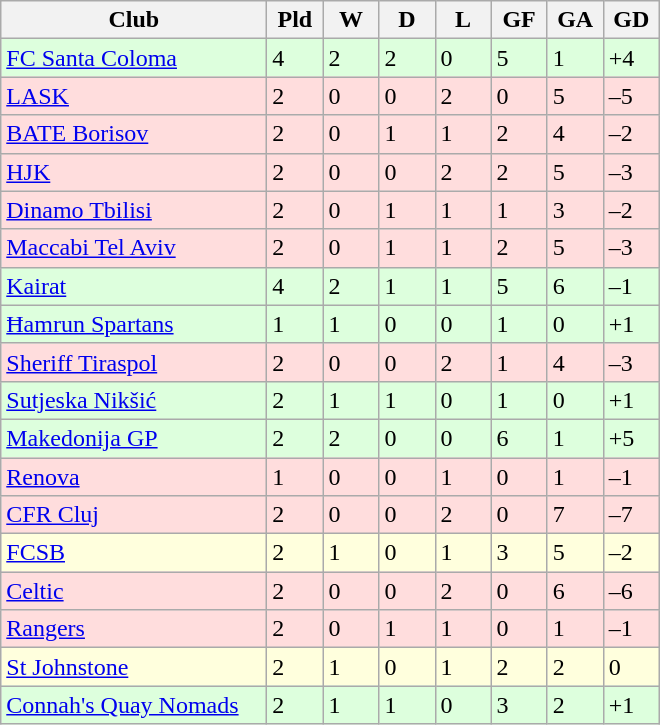<table class="wikitable collapsible collapsed sortable" text-align: center;">
<tr>
<th width="170">Club</th>
<th width="30">Pld</th>
<th width="30">W</th>
<th width="30">D</th>
<th width="30">L</th>
<th width="30">GF</th>
<th width="30">GA</th>
<th width="30">GD</th>
</tr>
<tr bgcolor="#ddffdd">
<td align="left"> <a href='#'>FC Santa Coloma</a></td>
<td>4</td>
<td>2</td>
<td>2</td>
<td>0</td>
<td>5</td>
<td>1</td>
<td>+4</td>
</tr>
<tr bgcolor="#ffdddd">
<td align="left"> <a href='#'>LASK</a></td>
<td>2</td>
<td>0</td>
<td>0</td>
<td>2</td>
<td>0</td>
<td>5</td>
<td>–5</td>
</tr>
<tr bgcolor="#ffdddd">
<td align="left"> <a href='#'>BATE Borisov</a></td>
<td>2</td>
<td>0</td>
<td>1</td>
<td>1</td>
<td>2</td>
<td>4</td>
<td>–2</td>
</tr>
<tr bgcolor="#ffdddd">
<td align="left"> <a href='#'>HJK</a></td>
<td>2</td>
<td>0</td>
<td>0</td>
<td>2</td>
<td>2</td>
<td>5</td>
<td>–3</td>
</tr>
<tr bgcolor="#ffdddd">
<td align="left"> <a href='#'>Dinamo Tbilisi</a></td>
<td>2</td>
<td>0</td>
<td>1</td>
<td>1</td>
<td>1</td>
<td>3</td>
<td>–2</td>
</tr>
<tr bgcolor="#ffdddd">
<td align="left"> <a href='#'>Maccabi Tel Aviv</a></td>
<td>2</td>
<td>0</td>
<td>1</td>
<td>1</td>
<td>2</td>
<td>5</td>
<td>–3</td>
</tr>
<tr bgcolor="#ddffdd">
<td align="left"> <a href='#'>Kairat</a></td>
<td>4</td>
<td>2</td>
<td>1</td>
<td>1</td>
<td>5</td>
<td>6</td>
<td>–1</td>
</tr>
<tr bgcolor="#ddffdd">
<td align="left"> <a href='#'>Ħamrun Spartans</a></td>
<td>1</td>
<td>1</td>
<td>0</td>
<td>0</td>
<td>1</td>
<td>0</td>
<td>+1</td>
</tr>
<tr bgcolor="#ffdddd">
<td align="left"> <a href='#'>Sheriff Tiraspol</a></td>
<td>2</td>
<td>0</td>
<td>0</td>
<td>2</td>
<td>1</td>
<td>4</td>
<td>–3</td>
</tr>
<tr bgcolor="#ddffdd">
<td align="left"> <a href='#'>Sutjeska Nikšić</a></td>
<td>2</td>
<td>1</td>
<td>1</td>
<td>0</td>
<td>1</td>
<td>0</td>
<td>+1</td>
</tr>
<tr bgcolor="#ddffdd">
<td align="left"> <a href='#'>Makedonija GP</a></td>
<td>2</td>
<td>2</td>
<td>0</td>
<td>0</td>
<td>6</td>
<td>1</td>
<td>+5</td>
</tr>
<tr bgcolor="#ffdddd">
<td align="left"> <a href='#'>Renova</a></td>
<td>1</td>
<td>0</td>
<td>0</td>
<td>1</td>
<td>0</td>
<td>1</td>
<td>–1</td>
</tr>
<tr bgcolor="#ffdddd">
<td align="left"> <a href='#'>CFR Cluj</a></td>
<td>2</td>
<td>0</td>
<td>0</td>
<td>2</td>
<td>0</td>
<td>7</td>
<td>–7</td>
</tr>
<tr bgcolor="#ffffdd">
<td align="left"> <a href='#'>FCSB</a></td>
<td>2</td>
<td>1</td>
<td>0</td>
<td>1</td>
<td>3</td>
<td>5</td>
<td>–2</td>
</tr>
<tr bgcolor="#ffdddd">
<td align="left"> <a href='#'>Celtic</a></td>
<td>2</td>
<td>0</td>
<td>0</td>
<td>2</td>
<td>0</td>
<td>6</td>
<td>–6</td>
</tr>
<tr bgcolor="#ffdddd">
<td align="left"> <a href='#'>Rangers</a></td>
<td>2</td>
<td>0</td>
<td>1</td>
<td>1</td>
<td>0</td>
<td>1</td>
<td>–1</td>
</tr>
<tr bgcolor="#ffffdd">
<td align="left"> <a href='#'>St Johnstone</a></td>
<td>2</td>
<td>1</td>
<td>0</td>
<td>1</td>
<td>2</td>
<td>2</td>
<td>0</td>
</tr>
<tr bgcolor="#ddffdd">
<td align="left"> <a href='#'>Connah's Quay Nomads</a></td>
<td>2</td>
<td>1</td>
<td>1</td>
<td>0</td>
<td>3</td>
<td>2</td>
<td>+1</td>
</tr>
</table>
